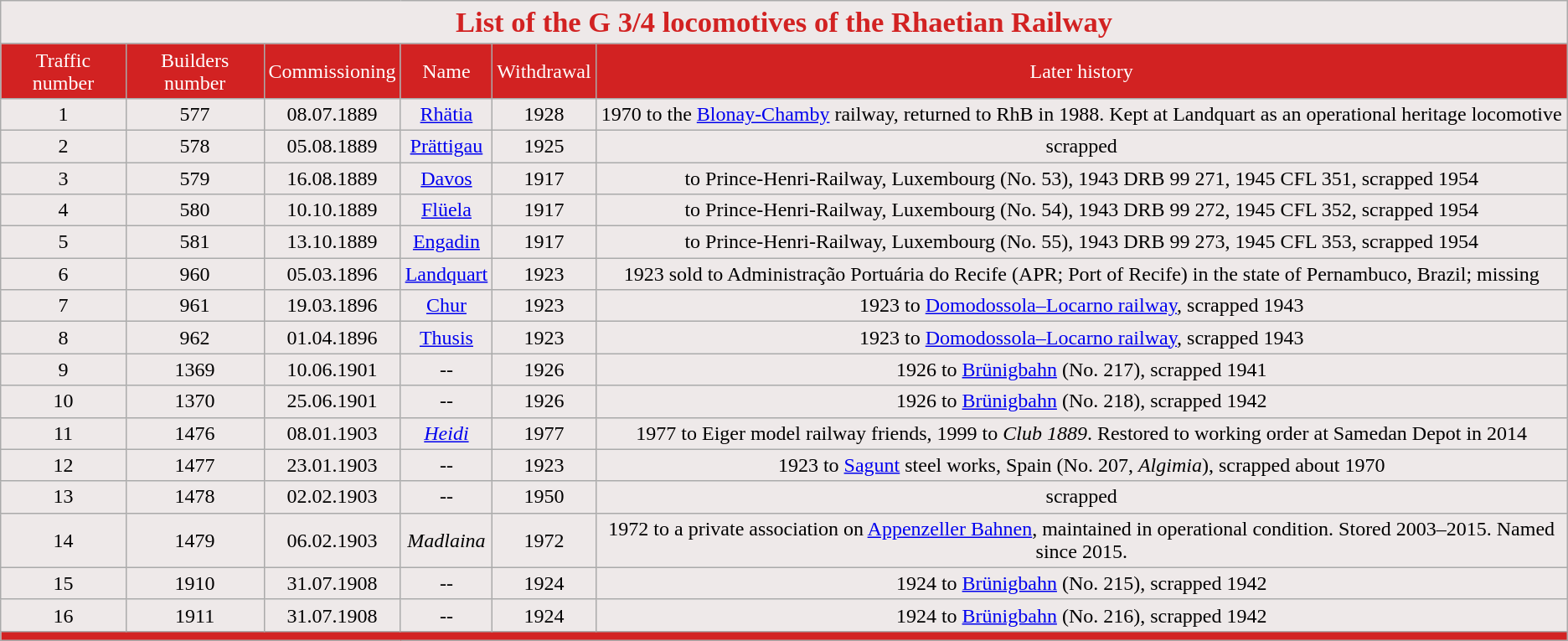<table class="wikitable">
<tr bgcolor="#EEE9E9" align="center" span style="color:#D22222">
<td colspan="6"><big><big><strong>List of the G 3/4 locomotives of the Rhaetian Railway</strong></big></big></td>
</tr>
<tr bgcolor="#D22222" align="center" span style="color:#ffffff">
<td>Traffic number</td>
<td>Builders number</td>
<td>Commissioning</td>
<td>Name</td>
<td>Withdrawal</td>
<td>Later history</td>
</tr>
<tr bgcolor="#EEE9E9" align="center">
<td>1</td>
<td>577</td>
<td>08.07.1889</td>
<td><a href='#'>Rhätia</a></td>
<td>1928</td>
<td>1970 to the <a href='#'>Blonay-Chamby</a> railway, returned to RhB in 1988. Kept at Landquart as an operational heritage locomotive</td>
</tr>
<tr bgcolor="#EEE9E9" align="center">
<td>2</td>
<td>578</td>
<td>05.08.1889</td>
<td><a href='#'>Prättigau</a></td>
<td>1925</td>
<td>scrapped</td>
</tr>
<tr bgcolor="#EEE9E9" align="center">
<td>3</td>
<td>579</td>
<td>16.08.1889</td>
<td><a href='#'>Davos</a></td>
<td>1917</td>
<td>to Prince-Henri-Railway, Luxembourg (No. 53), 1943 DRB 99 271, 1945 CFL 351, scrapped 1954</td>
</tr>
<tr bgcolor="#EEE9E9" align="center">
<td>4</td>
<td>580</td>
<td>10.10.1889</td>
<td><a href='#'>Flüela</a></td>
<td>1917</td>
<td>to Prince-Henri-Railway, Luxembourg (No. 54), 1943 DRB 99 272, 1945 CFL 352, scrapped 1954</td>
</tr>
<tr bgcolor="#EEE9E9" align="center">
<td>5</td>
<td>581</td>
<td>13.10.1889</td>
<td><a href='#'>Engadin</a></td>
<td>1917</td>
<td>to Prince-Henri-Railway, Luxembourg (No. 55), 1943 DRB 99 273, 1945 CFL 353, scrapped 1954</td>
</tr>
<tr bgcolor="#EEE9E9" align="center">
<td>6</td>
<td>960</td>
<td>05.03.1896</td>
<td><a href='#'>Landquart</a></td>
<td>1923</td>
<td>1923 sold to Administração Portuária do Recife (APR; Port of Recife) in the state of Pernambuco, Brazil; missing</td>
</tr>
<tr bgcolor="#EEE9E9" align="center">
<td>7</td>
<td>961</td>
<td>19.03.1896</td>
<td><a href='#'>Chur</a></td>
<td>1923</td>
<td>1923 to <a href='#'>Domodossola–Locarno railway</a>, scrapped 1943</td>
</tr>
<tr bgcolor="#EEE9E9" align="center">
<td>8</td>
<td>962</td>
<td>01.04.1896</td>
<td><a href='#'>Thusis</a></td>
<td>1923</td>
<td>1923 to <a href='#'>Domodossola–Locarno railway</a>, scrapped 1943</td>
</tr>
<tr bgcolor="#EEE9E9" align="center">
<td>9</td>
<td>1369</td>
<td>10.06.1901</td>
<td>--</td>
<td>1926</td>
<td>1926 to <a href='#'>Brünigbahn</a> (No. 217), scrapped 1941</td>
</tr>
<tr bgcolor="#EEE9E9" align="center">
<td>10</td>
<td>1370</td>
<td>25.06.1901</td>
<td>--</td>
<td>1926</td>
<td>1926 to <a href='#'>Brünigbahn</a> (No. 218), scrapped 1942</td>
</tr>
<tr bgcolor="#EEE9E9" align="center">
<td>11</td>
<td>1476</td>
<td>08.01.1903</td>
<td><em><a href='#'>Heidi</a></em></td>
<td>1977</td>
<td>1977 to Eiger model railway friends, 1999 to <em>Club 1889</em>. Restored to working order at Samedan Depot in 2014</td>
</tr>
<tr bgcolor="#EEE9E9" align="center">
<td>12</td>
<td>1477</td>
<td>23.01.1903</td>
<td>--</td>
<td>1923</td>
<td>1923 to <a href='#'>Sagunt</a> steel works, Spain (No. 207, <em>Algimia</em>), scrapped about 1970</td>
</tr>
<tr bgcolor="#EEE9E9" align="center">
<td>13</td>
<td>1478</td>
<td>02.02.1903</td>
<td>--</td>
<td>1950</td>
<td>scrapped</td>
</tr>
<tr bgcolor="#EEE9E9" align="center">
<td>14</td>
<td>1479</td>
<td>06.02.1903</td>
<td><em>Madlaina</em></td>
<td>1972</td>
<td>1972 to a private association on <a href='#'>Appenzeller Bahnen</a>, maintained in operational condition. Stored 2003–2015. Named since 2015.</td>
</tr>
<tr bgcolor="#EEE9E9" align="center">
<td>15</td>
<td>1910</td>
<td>31.07.1908</td>
<td>--</td>
<td>1924</td>
<td>1924 to <a href='#'>Brünigbahn</a> (No. 215), scrapped 1942</td>
</tr>
<tr bgcolor="#EEE9E9" align="center">
<td>16</td>
<td>1911</td>
<td>31.07.1908</td>
<td>--</td>
<td>1924</td>
<td>1924 to <a href='#'>Brünigbahn</a> (No. 216), scrapped 1942</td>
</tr>
<tr bgcolor="#D22222" align="center" span style="color:#ffffff">
<td colspan = "6"></td>
</tr>
</table>
